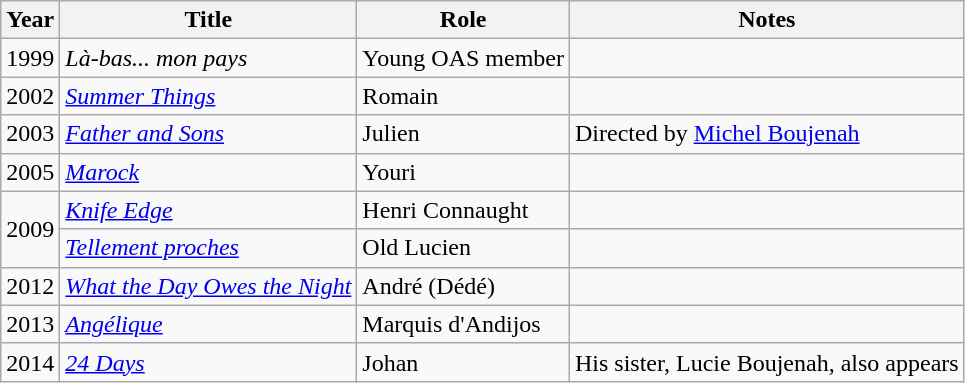<table class="wikitable sortable">
<tr>
<th>Year</th>
<th>Title</th>
<th>Role</th>
<th class="unsortable">Notes</th>
</tr>
<tr>
<td>1999</td>
<td><em>Là-bas... mon pays</em></td>
<td>Young OAS member</td>
<td></td>
</tr>
<tr>
<td>2002</td>
<td><em><a href='#'>Summer Things</a></em></td>
<td>Romain</td>
<td></td>
</tr>
<tr>
<td>2003</td>
<td><em><a href='#'>Father and Sons</a></em></td>
<td>Julien</td>
<td>Directed by <a href='#'>Michel Boujenah</a></td>
</tr>
<tr>
<td>2005</td>
<td><em><a href='#'>Marock</a></em></td>
<td>Youri</td>
<td></td>
</tr>
<tr>
<td rowspan=2>2009</td>
<td><em><a href='#'>Knife Edge</a></em></td>
<td>Henri Connaught</td>
<td></td>
</tr>
<tr>
<td><em><a href='#'>Tellement proches</a></em></td>
<td>Old Lucien</td>
<td></td>
</tr>
<tr>
<td>2012</td>
<td><em><a href='#'>What the Day Owes the Night</a></em></td>
<td>André (Dédé)</td>
<td></td>
</tr>
<tr>
<td>2013</td>
<td><em><a href='#'>Angélique</a></em></td>
<td>Marquis d'Andijos</td>
<td></td>
</tr>
<tr>
<td>2014</td>
<td><em><a href='#'>24 Days</a></em></td>
<td>Johan</td>
<td>His sister, Lucie Boujenah, also appears</td>
</tr>
</table>
